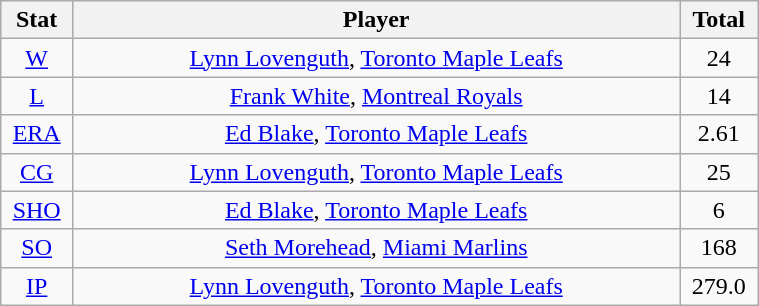<table class="wikitable" width="40%" style="text-align:center;">
<tr>
<th width="5%">Stat</th>
<th width="60%">Player</th>
<th width="5%">Total</th>
</tr>
<tr>
<td><a href='#'>W</a></td>
<td><a href='#'>Lynn Lovenguth</a>, <a href='#'>Toronto Maple Leafs</a></td>
<td>24</td>
</tr>
<tr>
<td><a href='#'>L</a></td>
<td><a href='#'>Frank White</a>, <a href='#'>Montreal Royals</a></td>
<td>14</td>
</tr>
<tr>
<td><a href='#'>ERA</a></td>
<td><a href='#'>Ed Blake</a>, <a href='#'>Toronto Maple Leafs</a></td>
<td>2.61</td>
</tr>
<tr>
<td><a href='#'>CG</a></td>
<td><a href='#'>Lynn Lovenguth</a>, <a href='#'>Toronto Maple Leafs</a></td>
<td>25</td>
</tr>
<tr>
<td><a href='#'>SHO</a></td>
<td><a href='#'>Ed Blake</a>, <a href='#'>Toronto Maple Leafs</a></td>
<td>6</td>
</tr>
<tr>
<td><a href='#'>SO</a></td>
<td><a href='#'>Seth Morehead</a>, <a href='#'>Miami Marlins</a></td>
<td>168</td>
</tr>
<tr>
<td><a href='#'>IP</a></td>
<td><a href='#'>Lynn Lovenguth</a>, <a href='#'>Toronto Maple Leafs</a></td>
<td>279.0</td>
</tr>
</table>
